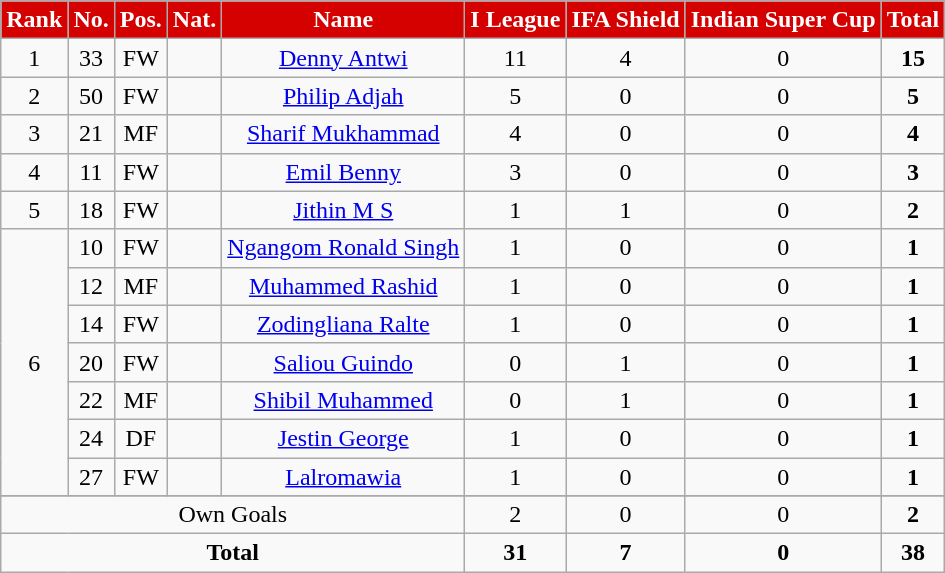<table class="wikitable sortable" style="text-align:center">
<tr>
<th style="background:#d50000; color:white; text-align:center;">Rank</th>
<th style="background:#d50000; color:white; text-align:center;">No.</th>
<th style="background:#d50000; color:white; text-align:center;">Pos.</th>
<th style="background:#d50000; color:white; text-align:center;">Nat.</th>
<th style="background:#d50000; color:white; text-align:center;">Name</th>
<th style="background:#d50000; color:white; text-align:center;">I League</th>
<th style="background:#d50000; color:white; text-align:center;">IFA Shield</th>
<th style="background:#d50000; color:white; text-align:center;">Indian Super Cup</th>
<th style="background:#d50000; color:white; text-align:center;">Total</th>
</tr>
<tr>
<td rowspan="1">1</td>
<td>33</td>
<td>FW</td>
<td></td>
<td><a href='#'>Denny Antwi</a></td>
<td>11</td>
<td>4</td>
<td>0</td>
<td><strong>15</strong></td>
</tr>
<tr>
<td rowspan="1">2</td>
<td>50</td>
<td>FW</td>
<td></td>
<td><a href='#'>Philip Adjah</a></td>
<td>5</td>
<td>0</td>
<td>0</td>
<td><strong>5</strong></td>
</tr>
<tr>
<td rowspan="1">3</td>
<td>21</td>
<td>MF</td>
<td></td>
<td><a href='#'>Sharif Mukhammad</a></td>
<td>4</td>
<td>0</td>
<td>0</td>
<td><strong>4</strong></td>
</tr>
<tr>
<td rowspan="1">4</td>
<td>11</td>
<td>FW</td>
<td></td>
<td><a href='#'>Emil Benny</a></td>
<td>3</td>
<td>0</td>
<td>0</td>
<td><strong>3</strong></td>
</tr>
<tr>
<td rowspan="1">5</td>
<td>18</td>
<td>FW</td>
<td></td>
<td><a href='#'>Jithin M S</a></td>
<td>1</td>
<td>1</td>
<td>0</td>
<td><strong>2</strong></td>
</tr>
<tr>
<td rowspan="7">6</td>
<td>10</td>
<td>FW</td>
<td></td>
<td><a href='#'>Ngangom Ronald Singh</a></td>
<td>1</td>
<td>0</td>
<td>0</td>
<td><strong>1</strong></td>
</tr>
<tr>
<td>12</td>
<td>MF</td>
<td></td>
<td><a href='#'>Muhammed Rashid</a></td>
<td>1</td>
<td>0</td>
<td>0</td>
<td><strong>1</strong></td>
</tr>
<tr>
<td>14</td>
<td>FW</td>
<td></td>
<td><a href='#'>Zodingliana Ralte</a></td>
<td>1</td>
<td>0</td>
<td>0</td>
<td><strong>1</strong></td>
</tr>
<tr>
<td>20</td>
<td>FW</td>
<td></td>
<td><a href='#'>Saliou Guindo</a></td>
<td>0</td>
<td>1</td>
<td>0</td>
<td><strong>1</strong></td>
</tr>
<tr>
<td>22</td>
<td>MF</td>
<td></td>
<td><a href='#'>Shibil Muhammed</a></td>
<td>0</td>
<td>1</td>
<td>0</td>
<td><strong>1</strong></td>
</tr>
<tr>
<td>24</td>
<td>DF</td>
<td></td>
<td><a href='#'>Jestin George</a></td>
<td>1</td>
<td>0</td>
<td>0</td>
<td><strong>1</strong></td>
</tr>
<tr>
<td>27</td>
<td>FW</td>
<td></td>
<td><a href='#'>Lalromawia</a></td>
<td>1</td>
<td>0</td>
<td>0</td>
<td><strong>1</strong></td>
</tr>
<tr>
</tr>
<tr class="sortbottom">
<td colspan="5">Own Goals</td>
<td>2</td>
<td>0</td>
<td>0</td>
<td><strong>2</strong></td>
</tr>
<tr class="sortbottom">
<td colspan="5"><strong>Total</strong></td>
<td><strong>31</strong></td>
<td><strong>7</strong></td>
<td><strong>0</strong></td>
<td><strong>38</strong></td>
</tr>
</table>
